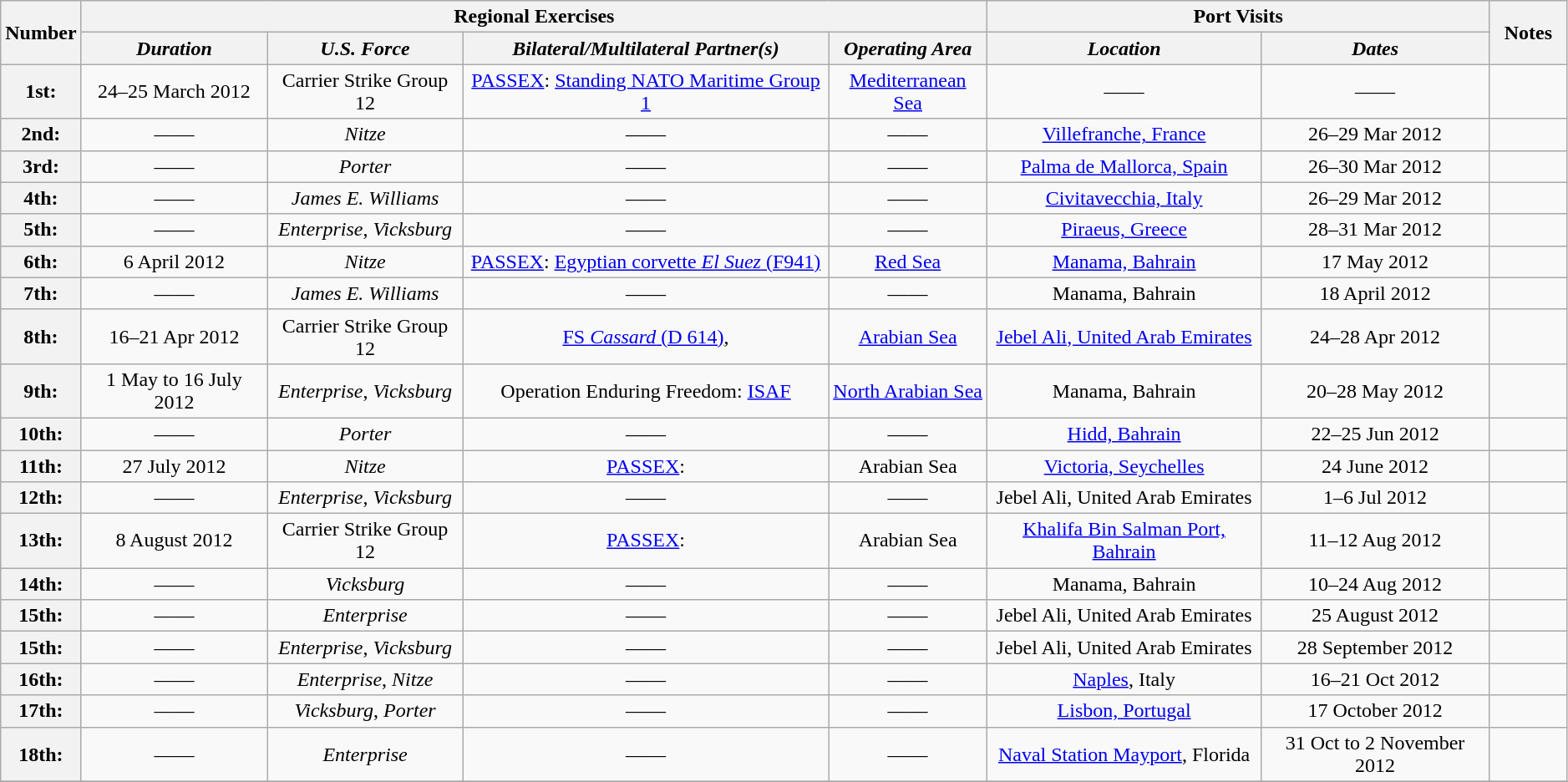<table class="wikitable" style="text-align:center" width=99%>
<tr>
<th rowspan="2" width="5%">Number</th>
<th colspan="4" align="center">Regional Exercises</th>
<th colspan="2" align="center">Port Visits</th>
<th rowspan="2" width="5%">Notes</th>
</tr>
<tr>
<th align="center"><em>Duration</em></th>
<th align="center"><em>U.S. Force</em></th>
<th align="center"><em>Bilateral/Multilateral Partner(s)</em></th>
<th align="center"><em>Operating Area</em></th>
<th align="center"><em>Location</em></th>
<th align="center"><em>Dates</em></th>
</tr>
<tr>
<th>1st:</th>
<td>24–25 March 2012</td>
<td>Carrier Strike Group 12</td>
<td><a href='#'>PASSEX</a>: <a href='#'>Standing NATO Maritime Group 1</a></td>
<td><a href='#'>Mediterranean Sea</a></td>
<td>——</td>
<td>——</td>
<td></td>
</tr>
<tr>
<th>2nd:</th>
<td>——</td>
<td><em>Nitze</em></td>
<td>——</td>
<td>——</td>
<td><a href='#'>Villefranche, France</a></td>
<td>26–29 Mar 2012</td>
<td></td>
</tr>
<tr>
<th>3rd:</th>
<td>——</td>
<td><em>Porter</em></td>
<td>——</td>
<td>——</td>
<td><a href='#'>Palma de Mallorca, Spain</a></td>
<td>26–30 Mar 2012</td>
<td></td>
</tr>
<tr>
<th>4th:</th>
<td>——</td>
<td><em>James E. Williams</em></td>
<td>——</td>
<td>——</td>
<td><a href='#'>Civitavecchia, Italy</a></td>
<td>26–29 Mar 2012</td>
<td></td>
</tr>
<tr>
<th>5th:</th>
<td>——</td>
<td><em>Enterprise</em>, <em>Vicksburg</em></td>
<td>——</td>
<td>——</td>
<td><a href='#'>Piraeus, Greece</a></td>
<td>28–31 Mar 2012</td>
<td></td>
</tr>
<tr>
<th>6th:</th>
<td>6 April 2012</td>
<td><em>Nitze</em></td>
<td><a href='#'>PASSEX</a>: <a href='#'>Egyptian corvette <em>El Suez</em> (F941)</a></td>
<td><a href='#'>Red Sea</a></td>
<td><a href='#'>Manama, Bahrain</a></td>
<td>17 May 2012</td>
<td></td>
</tr>
<tr>
<th>7th:</th>
<td>——</td>
<td><em>James E. Williams</em></td>
<td>——</td>
<td>——</td>
<td>Manama, Bahrain</td>
<td>18 April 2012</td>
<td></td>
</tr>
<tr>
<th>8th:</th>
<td>16–21 Apr 2012</td>
<td>Carrier Strike Group 12</td>
<td><a href='#'>FS <em>Cassard</em> (D 614)</a>, </td>
<td><a href='#'>Arabian Sea</a></td>
<td><a href='#'>Jebel Ali, United Arab Emirates</a></td>
<td>24–28 Apr 2012</td>
<td></td>
</tr>
<tr>
<th>9th:</th>
<td>1 May to 16 July 2012</td>
<td><em>Enterprise</em>, <em>Vicksburg</em></td>
<td>Operation Enduring Freedom: <a href='#'>ISAF</a></td>
<td><a href='#'>North Arabian Sea</a></td>
<td>Manama, Bahrain</td>
<td>20–28 May 2012</td>
<td></td>
</tr>
<tr>
<th>10th:</th>
<td>——</td>
<td><em>Porter</em></td>
<td>——</td>
<td>——</td>
<td><a href='#'>Hidd, Bahrain</a></td>
<td>22–25 Jun 2012</td>
<td></td>
</tr>
<tr>
<th>11th:</th>
<td>27 July 2012</td>
<td><em>Nitze</em></td>
<td><a href='#'>PASSEX</a>: </td>
<td>Arabian Sea</td>
<td><a href='#'>Victoria, Seychelles</a></td>
<td>24 June 2012</td>
<td></td>
</tr>
<tr>
<th>12th:</th>
<td>——</td>
<td><em>Enterprise</em>, <em>Vicksburg</em></td>
<td>——</td>
<td>——</td>
<td>Jebel Ali, United Arab Emirates</td>
<td>1–6 Jul 2012</td>
<td></td>
</tr>
<tr>
<th>13th:</th>
<td>8 August 2012</td>
<td>Carrier Strike Group 12</td>
<td><a href='#'>PASSEX</a>: </td>
<td>Arabian Sea</td>
<td><a href='#'>Khalifa Bin Salman Port, Bahrain</a></td>
<td>11–12 Aug 2012</td>
<td></td>
</tr>
<tr>
<th>14th:</th>
<td>——</td>
<td><em>Vicksburg</em></td>
<td>——</td>
<td>——</td>
<td>Manama, Bahrain</td>
<td>10–24 Aug 2012</td>
<td></td>
</tr>
<tr>
<th>15th:</th>
<td>——</td>
<td><em>Enterprise</em></td>
<td>——</td>
<td>——</td>
<td>Jebel Ali, United Arab Emirates</td>
<td>25 August 2012</td>
<td></td>
</tr>
<tr>
<th>15th:</th>
<td>——</td>
<td><em>Enterprise</em>, <em>Vicksburg</em></td>
<td>——</td>
<td>——</td>
<td>Jebel Ali, United Arab Emirates</td>
<td>28 September 2012</td>
<td></td>
</tr>
<tr>
<th>16th:</th>
<td>——</td>
<td><em>Enterprise</em>, <em>Nitze</em></td>
<td>——</td>
<td>——</td>
<td><a href='#'>Naples</a>, Italy</td>
<td>16–21 Oct 2012</td>
<td></td>
</tr>
<tr>
<th>17th:</th>
<td>——</td>
<td><em>Vicksburg</em>, <em>Porter</em></td>
<td>——</td>
<td>——</td>
<td><a href='#'>Lisbon, Portugal</a></td>
<td>17 October 2012</td>
<td></td>
</tr>
<tr>
<th>18th:</th>
<td>——</td>
<td><em>Enterprise</em></td>
<td>——</td>
<td>——</td>
<td><a href='#'>Naval Station Mayport</a>, Florida</td>
<td>31 Oct to 2 November 2012</td>
<td></td>
</tr>
<tr>
</tr>
</table>
